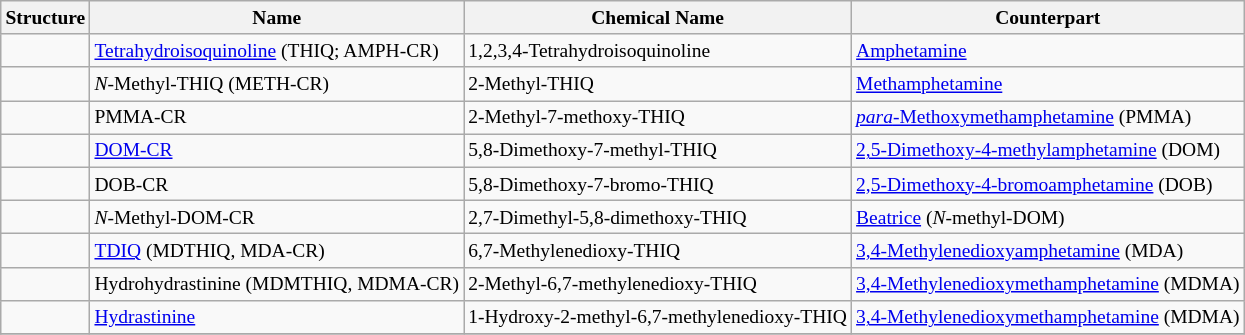<table class="wikitable sortable sticky-header" style="font-size:small;">
<tr>
<th>Structure</th>
<th>Name</th>
<th>Chemical Name</th>
<th> Counterpart</th>
</tr>
<tr>
<td></td>
<td><a href='#'>Tetrahydroisoquinoline</a> (THIQ; AMPH-CR)</td>
<td>1,2,3,4-Tetrahydroisoquinoline</td>
<td><a href='#'>Amphetamine</a></td>
</tr>
<tr>
<td></td>
<td><em>N</em>-Methyl-THIQ (METH-CR)</td>
<td>2-Methyl-THIQ</td>
<td><a href='#'>Methamphetamine</a></td>
</tr>
<tr>
<td></td>
<td>PMMA-CR</td>
<td>2-Methyl-7-methoxy-THIQ</td>
<td><a href='#'><em>para</em>-Methoxymethamphetamine</a> (PMMA)</td>
</tr>
<tr>
<td></td>
<td><a href='#'>DOM-CR</a></td>
<td>5,8-Dimethoxy-7-methyl-THIQ</td>
<td><a href='#'>2,5-Dimethoxy-4-methylamphetamine</a> (DOM)</td>
</tr>
<tr>
<td></td>
<td>DOB-CR</td>
<td>5,8-Dimethoxy-7-bromo-THIQ</td>
<td><a href='#'>2,5-Dimethoxy-4-bromoamphetamine</a> (DOB)</td>
</tr>
<tr>
<td></td>
<td><em>N</em>-Methyl-DOM-CR</td>
<td>2,7-Dimethyl-5,8-dimethoxy-THIQ</td>
<td><a href='#'>Beatrice</a> (<em>N</em>-methyl-DOM)</td>
</tr>
<tr>
<td></td>
<td><a href='#'>TDIQ</a> (MDTHIQ, MDA-CR)</td>
<td>6,7-Methylenedioxy-THIQ</td>
<td><a href='#'>3,4-Methylenedioxyamphetamine</a> (MDA)</td>
</tr>
<tr>
<td></td>
<td>Hydrohydrastinine (MDMTHIQ, MDMA-CR)</td>
<td>2-Methyl-6,7-methylenedioxy-THIQ</td>
<td><a href='#'>3,4-Methylenedioxymethamphetamine</a> (MDMA)</td>
</tr>
<tr>
<td></td>
<td><a href='#'>Hydrastinine</a></td>
<td>1-Hydroxy-2-methyl-6,7-methylenedioxy-THIQ</td>
<td><a href='#'>3,4-Methylenedioxymethamphetamine</a> (MDMA)</td>
</tr>
<tr>
</tr>
</table>
